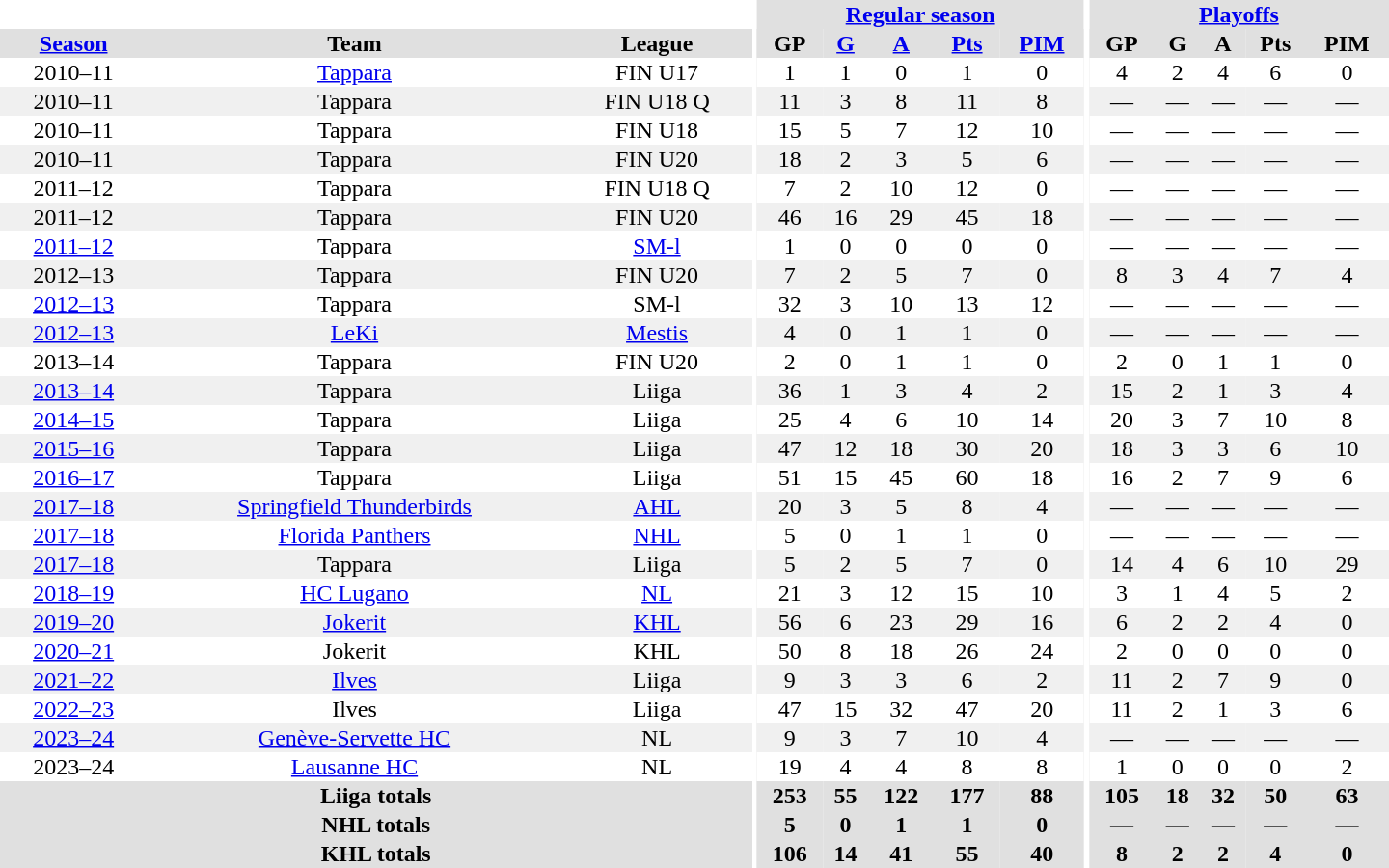<table border="0" cellpadding="1" cellspacing="0" style="text-align:center; width:60em">
<tr bgcolor="#e0e0e0">
<th colspan="3" bgcolor="#ffffff"></th>
<th rowspan="99" bgcolor="#ffffff"></th>
<th colspan="5"><a href='#'>Regular season</a></th>
<th rowspan="99" bgcolor="#ffffff"></th>
<th colspan="5"><a href='#'>Playoffs</a></th>
</tr>
<tr bgcolor="#e0e0e0">
<th><a href='#'>Season</a></th>
<th>Team</th>
<th>League</th>
<th>GP</th>
<th><a href='#'>G</a></th>
<th><a href='#'>A</a></th>
<th><a href='#'>Pts</a></th>
<th><a href='#'>PIM</a></th>
<th>GP</th>
<th>G</th>
<th>A</th>
<th>Pts</th>
<th>PIM</th>
</tr>
<tr>
<td>2010–11</td>
<td><a href='#'>Tappara</a></td>
<td>FIN U17</td>
<td>1</td>
<td>1</td>
<td>0</td>
<td>1</td>
<td>0</td>
<td>4</td>
<td>2</td>
<td>4</td>
<td>6</td>
<td>0</td>
</tr>
<tr bgcolor="#f0f0f0">
<td>2010–11</td>
<td>Tappara</td>
<td>FIN U18 Q</td>
<td>11</td>
<td>3</td>
<td>8</td>
<td>11</td>
<td>8</td>
<td>—</td>
<td>—</td>
<td>—</td>
<td>—</td>
<td>—</td>
</tr>
<tr>
<td>2010–11</td>
<td>Tappara</td>
<td>FIN U18</td>
<td>15</td>
<td>5</td>
<td>7</td>
<td>12</td>
<td>10</td>
<td>—</td>
<td>—</td>
<td>—</td>
<td>—</td>
<td>—</td>
</tr>
<tr bgcolor="#f0f0f0">
<td>2010–11</td>
<td>Tappara</td>
<td>FIN U20</td>
<td>18</td>
<td>2</td>
<td>3</td>
<td>5</td>
<td>6</td>
<td>—</td>
<td>—</td>
<td>—</td>
<td>—</td>
<td>—</td>
</tr>
<tr>
<td>2011–12</td>
<td>Tappara</td>
<td>FIN U18 Q</td>
<td>7</td>
<td>2</td>
<td>10</td>
<td>12</td>
<td>0</td>
<td>—</td>
<td>—</td>
<td>—</td>
<td>—</td>
<td>—</td>
</tr>
<tr bgcolor="#f0f0f0">
<td>2011–12</td>
<td>Tappara</td>
<td>FIN U20</td>
<td>46</td>
<td>16</td>
<td>29</td>
<td>45</td>
<td>18</td>
<td>—</td>
<td>—</td>
<td>—</td>
<td>—</td>
<td>—</td>
</tr>
<tr>
<td><a href='#'>2011–12</a></td>
<td>Tappara</td>
<td><a href='#'>SM-l</a></td>
<td>1</td>
<td>0</td>
<td>0</td>
<td>0</td>
<td>0</td>
<td>—</td>
<td>—</td>
<td>—</td>
<td>—</td>
<td>—</td>
</tr>
<tr bgcolor="#f0f0f0">
<td>2012–13</td>
<td>Tappara</td>
<td>FIN U20</td>
<td>7</td>
<td>2</td>
<td>5</td>
<td>7</td>
<td>0</td>
<td>8</td>
<td>3</td>
<td>4</td>
<td>7</td>
<td>4</td>
</tr>
<tr>
<td><a href='#'>2012–13</a></td>
<td>Tappara</td>
<td>SM-l</td>
<td>32</td>
<td>3</td>
<td>10</td>
<td>13</td>
<td>12</td>
<td>—</td>
<td>—</td>
<td>—</td>
<td>—</td>
<td>—</td>
</tr>
<tr bgcolor="#f0f0f0">
<td><a href='#'>2012–13</a></td>
<td><a href='#'>LeKi</a></td>
<td><a href='#'>Mestis</a></td>
<td>4</td>
<td>0</td>
<td>1</td>
<td>1</td>
<td>0</td>
<td>—</td>
<td>—</td>
<td>—</td>
<td>—</td>
<td>—</td>
</tr>
<tr>
<td>2013–14</td>
<td>Tappara</td>
<td>FIN U20</td>
<td>2</td>
<td>0</td>
<td>1</td>
<td>1</td>
<td>0</td>
<td>2</td>
<td>0</td>
<td>1</td>
<td>1</td>
<td>0</td>
</tr>
<tr bgcolor="#f0f0f0">
<td><a href='#'>2013–14</a></td>
<td>Tappara</td>
<td>Liiga</td>
<td>36</td>
<td>1</td>
<td>3</td>
<td>4</td>
<td>2</td>
<td>15</td>
<td>2</td>
<td>1</td>
<td>3</td>
<td>4</td>
</tr>
<tr>
<td><a href='#'>2014–15</a></td>
<td>Tappara</td>
<td>Liiga</td>
<td>25</td>
<td>4</td>
<td>6</td>
<td>10</td>
<td>14</td>
<td>20</td>
<td>3</td>
<td>7</td>
<td>10</td>
<td>8</td>
</tr>
<tr bgcolor="#f0f0f0">
<td><a href='#'>2015–16</a></td>
<td>Tappara</td>
<td>Liiga</td>
<td>47</td>
<td>12</td>
<td>18</td>
<td>30</td>
<td>20</td>
<td>18</td>
<td>3</td>
<td>3</td>
<td>6</td>
<td>10</td>
</tr>
<tr>
<td><a href='#'>2016–17</a></td>
<td>Tappara</td>
<td>Liiga</td>
<td>51</td>
<td>15</td>
<td>45</td>
<td>60</td>
<td>18</td>
<td>16</td>
<td>2</td>
<td>7</td>
<td>9</td>
<td>6</td>
</tr>
<tr bgcolor="#f0f0f0">
<td><a href='#'>2017–18</a></td>
<td><a href='#'>Springfield Thunderbirds</a></td>
<td><a href='#'>AHL</a></td>
<td>20</td>
<td>3</td>
<td>5</td>
<td>8</td>
<td>4</td>
<td>—</td>
<td>—</td>
<td>—</td>
<td>—</td>
<td>—</td>
</tr>
<tr>
<td><a href='#'>2017–18</a></td>
<td><a href='#'>Florida Panthers</a></td>
<td><a href='#'>NHL</a></td>
<td>5</td>
<td>0</td>
<td>1</td>
<td>1</td>
<td>0</td>
<td>—</td>
<td>—</td>
<td>—</td>
<td>—</td>
<td>—</td>
</tr>
<tr bgcolor="#f0f0f0">
<td><a href='#'>2017–18</a></td>
<td>Tappara</td>
<td>Liiga</td>
<td>5</td>
<td>2</td>
<td>5</td>
<td>7</td>
<td>0</td>
<td>14</td>
<td>4</td>
<td>6</td>
<td>10</td>
<td>29</td>
</tr>
<tr>
<td><a href='#'>2018–19</a></td>
<td><a href='#'>HC Lugano</a></td>
<td><a href='#'>NL</a></td>
<td>21</td>
<td>3</td>
<td>12</td>
<td>15</td>
<td>10</td>
<td>3</td>
<td>1</td>
<td>4</td>
<td>5</td>
<td>2</td>
</tr>
<tr bgcolor="#f0f0f0">
<td><a href='#'>2019–20</a></td>
<td><a href='#'>Jokerit</a></td>
<td><a href='#'>KHL</a></td>
<td>56</td>
<td>6</td>
<td>23</td>
<td>29</td>
<td>16</td>
<td>6</td>
<td>2</td>
<td>2</td>
<td>4</td>
<td>0</td>
</tr>
<tr>
<td><a href='#'>2020–21</a></td>
<td>Jokerit</td>
<td>KHL</td>
<td>50</td>
<td>8</td>
<td>18</td>
<td>26</td>
<td>24</td>
<td>2</td>
<td>0</td>
<td>0</td>
<td>0</td>
<td>0</td>
</tr>
<tr bgcolor="#f0f0f0">
<td><a href='#'>2021–22</a></td>
<td><a href='#'>Ilves</a></td>
<td>Liiga</td>
<td>9</td>
<td>3</td>
<td>3</td>
<td>6</td>
<td>2</td>
<td>11</td>
<td>2</td>
<td>7</td>
<td>9</td>
<td>0</td>
</tr>
<tr>
<td><a href='#'>2022–23</a></td>
<td>Ilves</td>
<td>Liiga</td>
<td>47</td>
<td>15</td>
<td>32</td>
<td>47</td>
<td>20</td>
<td>11</td>
<td>2</td>
<td>1</td>
<td>3</td>
<td>6</td>
</tr>
<tr bgcolor="#f0f0f0">
<td><a href='#'>2023–24</a></td>
<td><a href='#'>Genève-Servette HC</a></td>
<td>NL</td>
<td>9</td>
<td>3</td>
<td>7</td>
<td>10</td>
<td>4</td>
<td>—</td>
<td>—</td>
<td>—</td>
<td>—</td>
<td>—</td>
</tr>
<tr>
<td>2023–24</td>
<td><a href='#'>Lausanne HC</a></td>
<td>NL</td>
<td>19</td>
<td>4</td>
<td>4</td>
<td>8</td>
<td>8</td>
<td>1</td>
<td>0</td>
<td>0</td>
<td>0</td>
<td>2</td>
</tr>
<tr bgcolor="#e0e0e0">
<th colspan="3">Liiga totals</th>
<th>253</th>
<th>55</th>
<th>122</th>
<th>177</th>
<th>88</th>
<th>105</th>
<th>18</th>
<th>32</th>
<th>50</th>
<th>63</th>
</tr>
<tr bgcolor="#e0e0e0">
<th colspan="3">NHL totals</th>
<th>5</th>
<th>0</th>
<th>1</th>
<th>1</th>
<th>0</th>
<th>—</th>
<th>—</th>
<th>—</th>
<th>—</th>
<th>—</th>
</tr>
<tr bgcolor="#e0e0e0">
<th colspan="3">KHL totals</th>
<th>106</th>
<th>14</th>
<th>41</th>
<th>55</th>
<th>40</th>
<th>8</th>
<th>2</th>
<th>2</th>
<th>4</th>
<th>0</th>
</tr>
</table>
